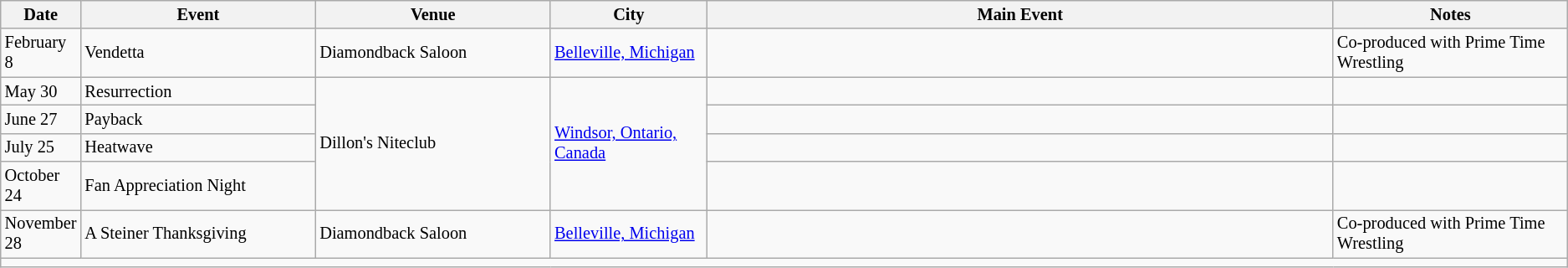<table class="sortable wikitable succession-box" style="font-size:85%;">
<tr>
<th scope="col" style="width:5%;">Date</th>
<th scope="col" style="width:15%;">Event</th>
<th scope="col" style="width:15%;">Venue</th>
<th scope="col" style="width:10%;">City</th>
<th scope="col" style="width:40%;">Main Event</th>
<th scope="col" style="width:70%;">Notes</th>
</tr>
<tr>
<td>February 8</td>
<td>Vendetta</td>
<td>Diamondback Saloon</td>
<td><a href='#'>Belleville, Michigan</a></td>
<td></td>
<td>Co-produced with Prime Time Wrestling</td>
</tr>
<tr>
<td>May 30</td>
<td>Resurrection</td>
<td rowspan=4>Dillon's Niteclub</td>
<td rowspan=4><a href='#'>Windsor, Ontario, Canada</a></td>
<td></td>
<td></td>
</tr>
<tr>
<td>June 27</td>
<td>Payback</td>
<td></td>
<td></td>
</tr>
<tr>
<td>July 25</td>
<td>Heatwave</td>
<td></td>
<td></td>
</tr>
<tr>
<td>October 24</td>
<td>Fan Appreciation Night</td>
<td></td>
<td></td>
</tr>
<tr>
<td>November 28</td>
<td>A Steiner Thanksgiving</td>
<td>Diamondback Saloon</td>
<td><a href='#'>Belleville, Michigan</a></td>
<td></td>
<td>Co-produced with Prime Time Wrestling</td>
</tr>
<tr>
<td colspan="6"></td>
</tr>
</table>
